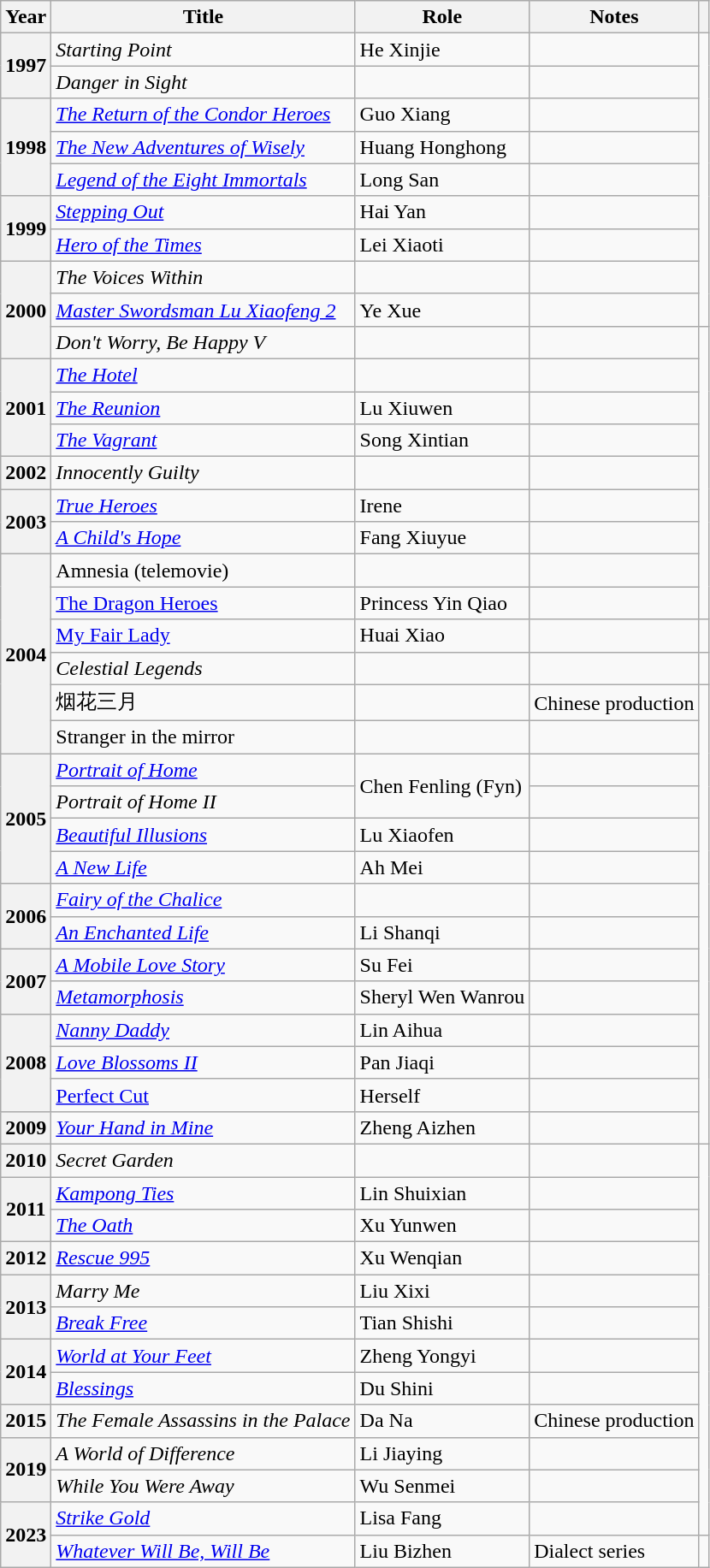<table class="wikitable sortable plainrowheaders">
<tr>
<th scope="col">Year</th>
<th scope="col">Title</th>
<th scope="col">Role</th>
<th scope="col" class="unsortable">Notes</th>
<th scope="col" class="unsortable"></th>
</tr>
<tr>
<th scope="row" rowspan="2">1997</th>
<td><em>Starting Point</em></td>
<td>He Xinjie</td>
<td></td>
<td rowspan="9"></td>
</tr>
<tr>
<td><em>Danger in Sight</em></td>
<td></td>
<td></td>
</tr>
<tr>
<th scope="row" rowspan="3">1998</th>
<td><em><a href='#'>The Return of the Condor Heroes</a></em></td>
<td>Guo Xiang</td>
<td></td>
</tr>
<tr>
<td><em><a href='#'>The New Adventures of Wisely</a></em></td>
<td>Huang Honghong</td>
<td></td>
</tr>
<tr>
<td><em><a href='#'>Legend of the Eight Immortals</a></em></td>
<td>Long San</td>
<td></td>
</tr>
<tr>
<th scope="row" rowspan="2">1999</th>
<td><em><a href='#'>Stepping Out</a></em></td>
<td>Hai Yan</td>
<td></td>
</tr>
<tr>
<td><em><a href='#'>Hero of the Times</a></em></td>
<td>Lei Xiaoti</td>
<td></td>
</tr>
<tr>
<th scope="row" rowspan="3">2000</th>
<td><em>The Voices Within</em></td>
<td></td>
<td></td>
</tr>
<tr>
<td><em><a href='#'>Master Swordsman Lu Xiaofeng 2</a></em></td>
<td>Ye Xue</td>
<td></td>
</tr>
<tr>
<td><em>Don't Worry, Be Happy V</em></td>
<td></td>
<td></td>
<td rowspan="9"></td>
</tr>
<tr>
<th scope="row" rowspan="3">2001</th>
<td><em><a href='#'>The Hotel</a></em></td>
<td></td>
<td></td>
</tr>
<tr>
<td><em><a href='#'>The Reunion</a></em></td>
<td>Lu Xiuwen</td>
<td></td>
</tr>
<tr>
<td><em><a href='#'>The Vagrant</a></em></td>
<td>Song Xintian</td>
<td></td>
</tr>
<tr>
<th scope="row">2002</th>
<td><em>Innocently Guilty</em></td>
<td></td>
<td></td>
</tr>
<tr>
<th scope="row" rowspan="2">2003</th>
<td><em><a href='#'>True Heroes</a></em></td>
<td>Irene</td>
<td></td>
</tr>
<tr>
<td><em><a href='#'>A Child's Hope</a></em></td>
<td>Fang Xiuyue</td>
<td></td>
</tr>
<tr>
<th scope="row" rowspan="6">2004</th>
<td>Amnesia (telemovie)</td>
<td></td>
<td></td>
</tr>
<tr>
<td><a href='#'>The Dragon Heroes</a></td>
<td>Princess Yin Qiao</td>
<td></td>
</tr>
<tr>
<td><a href='#'>My Fair Lady</a></td>
<td>Huai Xiao</td>
<td></td>
<td></td>
</tr>
<tr>
<td><em>Celestial Legends</em></td>
<td></td>
<td></td>
<td></td>
</tr>
<tr>
<td>烟花三月</td>
<td></td>
<td>Chinese production</td>
<td rowspan="14"></td>
</tr>
<tr>
<td>Stranger in the mirror</td>
<td></td>
<td></td>
</tr>
<tr>
<th scope="row" rowspan="4">2005</th>
<td><em><a href='#'>Portrait of Home</a></em></td>
<td rowspan="2">Chen Fenling (Fyn)</td>
<td></td>
</tr>
<tr>
<td><em>Portrait of Home II</em></td>
<td></td>
</tr>
<tr>
<td><em><a href='#'>Beautiful Illusions</a></em></td>
<td>Lu Xiaofen</td>
<td></td>
</tr>
<tr>
<td><em><a href='#'>A New Life</a></em></td>
<td>Ah Mei</td>
<td></td>
</tr>
<tr>
<th scope="row" rowspan="2">2006</th>
<td><em><a href='#'>Fairy of the Chalice</a></em></td>
<td></td>
<td></td>
</tr>
<tr>
<td><em><a href='#'>An Enchanted Life</a></em></td>
<td>Li Shanqi</td>
</tr>
<tr>
<th scope="row" rowspan="2">2007</th>
<td><em><a href='#'>A Mobile Love Story</a></em></td>
<td>Su Fei</td>
<td></td>
</tr>
<tr>
<td><em><a href='#'>Metamorphosis</a></em></td>
<td>Sheryl Wen Wanrou</td>
<td></td>
</tr>
<tr>
<th scope="row" rowspan="3">2008</th>
<td><em><a href='#'>Nanny Daddy</a></em></td>
<td>Lin Aihua</td>
<td></td>
</tr>
<tr>
<td><em><a href='#'>Love Blossoms II</a></em></td>
<td>Pan Jiaqi</td>
<td></td>
</tr>
<tr>
<td><a href='#'>Perfect Cut</a></td>
<td>Herself</td>
<td></td>
</tr>
<tr>
<th scope="row" rowspan="1">2009</th>
<td><em><a href='#'>Your Hand in Mine</a></em></td>
<td>Zheng Aizhen</td>
<td></td>
</tr>
<tr>
<th scope="row" rowspan="1">2010</th>
<td><em>Secret Garden</em></td>
<td></td>
<td></td>
<td rowspan="12"></td>
</tr>
<tr>
<th scope="row" rowspan="2">2011</th>
<td><em><a href='#'>Kampong Ties</a></em></td>
<td>Lin Shuixian</td>
<td></td>
</tr>
<tr>
<td><em><a href='#'>The Oath</a></em></td>
<td>Xu Yunwen</td>
<td></td>
</tr>
<tr>
<th scope="row" rowspan="1">2012</th>
<td><em><a href='#'>Rescue 995</a></em></td>
<td>Xu Wenqian</td>
<td></td>
</tr>
<tr>
<th scope="row" rowspan="2">2013</th>
<td><em>Marry Me</em></td>
<td>Liu Xixi</td>
<td></td>
</tr>
<tr>
<td><em><a href='#'>Break Free</a></em></td>
<td>Tian Shishi</td>
<td></td>
</tr>
<tr>
<th scope="row" rowspan="2">2014</th>
<td><em><a href='#'>World at Your Feet</a></em></td>
<td>Zheng Yongyi</td>
<td></td>
</tr>
<tr>
<td><em><a href='#'>Blessings</a></em></td>
<td>Du Shini</td>
<td></td>
</tr>
<tr>
<th scope="row">2015</th>
<td><em>The Female Assassins in the Palace</em></td>
<td>Da Na</td>
<td>Chinese production</td>
</tr>
<tr>
<th scope="row" rowspan="2">2019</th>
<td><em>A World of Difference</em></td>
<td>Li Jiaying</td>
<td></td>
</tr>
<tr>
<td><em>While You Were Away</em></td>
<td>Wu Senmei</td>
<td></td>
</tr>
<tr>
<th scope="row"  rowspan="2">2023</th>
<td><em><a href='#'>Strike Gold</a></em></td>
<td>Lisa Fang</td>
<td></td>
</tr>
<tr>
<td><em><a href='#'>Whatever Will Be, Will Be</a></em></td>
<td>Liu Bizhen</td>
<td>Dialect series</td>
<td></td>
</tr>
</table>
